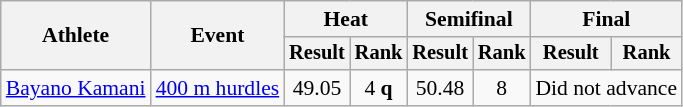<table class=wikitable style="font-size:90%">
<tr>
<th rowspan="2">Athlete</th>
<th rowspan="2">Event</th>
<th colspan="2">Heat</th>
<th colspan="2">Semifinal</th>
<th colspan="2">Final</th>
</tr>
<tr style="font-size:95%">
<th>Result</th>
<th>Rank</th>
<th>Result</th>
<th>Rank</th>
<th>Result</th>
<th>Rank</th>
</tr>
<tr align=center>
<td align=left><a href='#'>Bayano Kamani</a></td>
<td align=left><a href='#'>400 m hurdles</a></td>
<td>49.05</td>
<td>4 <strong>q</strong></td>
<td>50.48</td>
<td>8</td>
<td colspan=2>Did not advance</td>
</tr>
</table>
